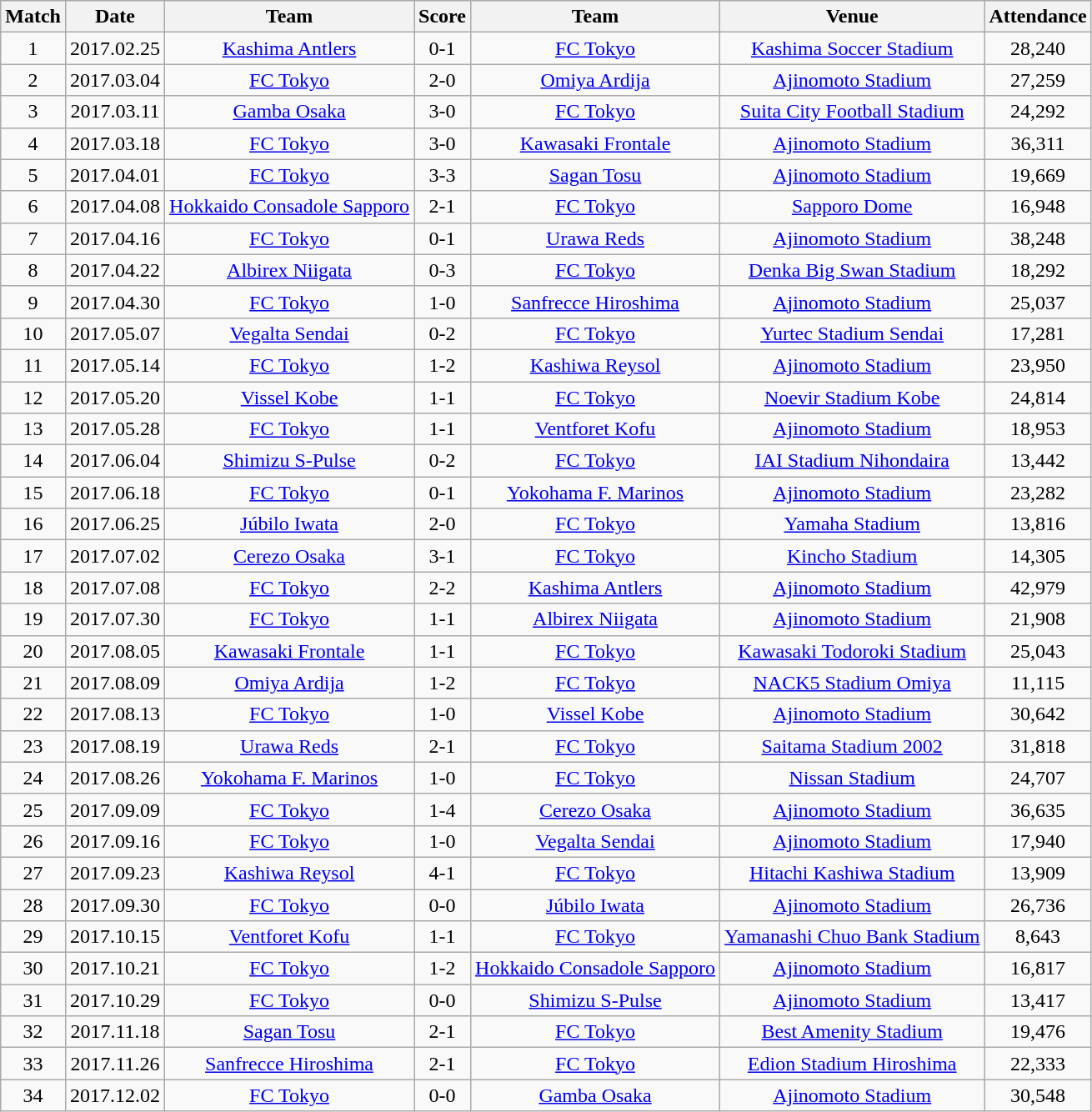<table class="wikitable" style="text-align:center;">
<tr>
<th>Match</th>
<th>Date</th>
<th>Team</th>
<th>Score</th>
<th>Team</th>
<th>Venue</th>
<th>Attendance</th>
</tr>
<tr>
<td>1</td>
<td>2017.02.25</td>
<td><a href='#'>Kashima Antlers</a></td>
<td>0-1</td>
<td><a href='#'>FC Tokyo</a></td>
<td><a href='#'>Kashima Soccer Stadium</a></td>
<td>28,240</td>
</tr>
<tr>
<td>2</td>
<td>2017.03.04</td>
<td><a href='#'>FC Tokyo</a></td>
<td>2-0</td>
<td><a href='#'>Omiya Ardija</a></td>
<td><a href='#'>Ajinomoto Stadium</a></td>
<td>27,259</td>
</tr>
<tr>
<td>3</td>
<td>2017.03.11</td>
<td><a href='#'>Gamba Osaka</a></td>
<td>3-0</td>
<td><a href='#'>FC Tokyo</a></td>
<td><a href='#'>Suita City Football Stadium</a></td>
<td>24,292</td>
</tr>
<tr>
<td>4</td>
<td>2017.03.18</td>
<td><a href='#'>FC Tokyo</a></td>
<td>3-0</td>
<td><a href='#'>Kawasaki Frontale</a></td>
<td><a href='#'>Ajinomoto Stadium</a></td>
<td>36,311</td>
</tr>
<tr>
<td>5</td>
<td>2017.04.01</td>
<td><a href='#'>FC Tokyo</a></td>
<td>3-3</td>
<td><a href='#'>Sagan Tosu</a></td>
<td><a href='#'>Ajinomoto Stadium</a></td>
<td>19,669</td>
</tr>
<tr>
<td>6</td>
<td>2017.04.08</td>
<td><a href='#'>Hokkaido Consadole Sapporo</a></td>
<td>2-1</td>
<td><a href='#'>FC Tokyo</a></td>
<td><a href='#'>Sapporo Dome</a></td>
<td>16,948</td>
</tr>
<tr>
<td>7</td>
<td>2017.04.16</td>
<td><a href='#'>FC Tokyo</a></td>
<td>0-1</td>
<td><a href='#'>Urawa Reds</a></td>
<td><a href='#'>Ajinomoto Stadium</a></td>
<td>38,248</td>
</tr>
<tr>
<td>8</td>
<td>2017.04.22</td>
<td><a href='#'>Albirex Niigata</a></td>
<td>0-3</td>
<td><a href='#'>FC Tokyo</a></td>
<td><a href='#'>Denka Big Swan Stadium</a></td>
<td>18,292</td>
</tr>
<tr>
<td>9</td>
<td>2017.04.30</td>
<td><a href='#'>FC Tokyo</a></td>
<td>1-0</td>
<td><a href='#'>Sanfrecce Hiroshima</a></td>
<td><a href='#'>Ajinomoto Stadium</a></td>
<td>25,037</td>
</tr>
<tr>
<td>10</td>
<td>2017.05.07</td>
<td><a href='#'>Vegalta Sendai</a></td>
<td>0-2</td>
<td><a href='#'>FC Tokyo</a></td>
<td><a href='#'>Yurtec Stadium Sendai</a></td>
<td>17,281</td>
</tr>
<tr>
<td>11</td>
<td>2017.05.14</td>
<td><a href='#'>FC Tokyo</a></td>
<td>1-2</td>
<td><a href='#'>Kashiwa Reysol</a></td>
<td><a href='#'>Ajinomoto Stadium</a></td>
<td>23,950</td>
</tr>
<tr>
<td>12</td>
<td>2017.05.20</td>
<td><a href='#'>Vissel Kobe</a></td>
<td>1-1</td>
<td><a href='#'>FC Tokyo</a></td>
<td><a href='#'>Noevir Stadium Kobe</a></td>
<td>24,814</td>
</tr>
<tr>
<td>13</td>
<td>2017.05.28</td>
<td><a href='#'>FC Tokyo</a></td>
<td>1-1</td>
<td><a href='#'>Ventforet Kofu</a></td>
<td><a href='#'>Ajinomoto Stadium</a></td>
<td>18,953</td>
</tr>
<tr>
<td>14</td>
<td>2017.06.04</td>
<td><a href='#'>Shimizu S-Pulse</a></td>
<td>0-2</td>
<td><a href='#'>FC Tokyo</a></td>
<td><a href='#'>IAI Stadium Nihondaira</a></td>
<td>13,442</td>
</tr>
<tr>
<td>15</td>
<td>2017.06.18</td>
<td><a href='#'>FC Tokyo</a></td>
<td>0-1</td>
<td><a href='#'>Yokohama F. Marinos</a></td>
<td><a href='#'>Ajinomoto Stadium</a></td>
<td>23,282</td>
</tr>
<tr>
<td>16</td>
<td>2017.06.25</td>
<td><a href='#'>Júbilo Iwata</a></td>
<td>2-0</td>
<td><a href='#'>FC Tokyo</a></td>
<td><a href='#'>Yamaha Stadium</a></td>
<td>13,816</td>
</tr>
<tr>
<td>17</td>
<td>2017.07.02</td>
<td><a href='#'>Cerezo Osaka</a></td>
<td>3-1</td>
<td><a href='#'>FC Tokyo</a></td>
<td><a href='#'>Kincho Stadium</a></td>
<td>14,305</td>
</tr>
<tr>
<td>18</td>
<td>2017.07.08</td>
<td><a href='#'>FC Tokyo</a></td>
<td>2-2</td>
<td><a href='#'>Kashima Antlers</a></td>
<td><a href='#'>Ajinomoto Stadium</a></td>
<td>42,979</td>
</tr>
<tr>
<td>19</td>
<td>2017.07.30</td>
<td><a href='#'>FC Tokyo</a></td>
<td>1-1</td>
<td><a href='#'>Albirex Niigata</a></td>
<td><a href='#'>Ajinomoto Stadium</a></td>
<td>21,908</td>
</tr>
<tr>
<td>20</td>
<td>2017.08.05</td>
<td><a href='#'>Kawasaki Frontale</a></td>
<td>1-1</td>
<td><a href='#'>FC Tokyo</a></td>
<td><a href='#'>Kawasaki Todoroki Stadium</a></td>
<td>25,043</td>
</tr>
<tr>
<td>21</td>
<td>2017.08.09</td>
<td><a href='#'>Omiya Ardija</a></td>
<td>1-2</td>
<td><a href='#'>FC Tokyo</a></td>
<td><a href='#'>NACK5 Stadium Omiya</a></td>
<td>11,115</td>
</tr>
<tr>
<td>22</td>
<td>2017.08.13</td>
<td><a href='#'>FC Tokyo</a></td>
<td>1-0</td>
<td><a href='#'>Vissel Kobe</a></td>
<td><a href='#'>Ajinomoto Stadium</a></td>
<td>30,642</td>
</tr>
<tr>
<td>23</td>
<td>2017.08.19</td>
<td><a href='#'>Urawa Reds</a></td>
<td>2-1</td>
<td><a href='#'>FC Tokyo</a></td>
<td><a href='#'>Saitama Stadium 2002</a></td>
<td>31,818</td>
</tr>
<tr>
<td>24</td>
<td>2017.08.26</td>
<td><a href='#'>Yokohama F. Marinos</a></td>
<td>1-0</td>
<td><a href='#'>FC Tokyo</a></td>
<td><a href='#'>Nissan Stadium</a></td>
<td>24,707</td>
</tr>
<tr>
<td>25</td>
<td>2017.09.09</td>
<td><a href='#'>FC Tokyo</a></td>
<td>1-4</td>
<td><a href='#'>Cerezo Osaka</a></td>
<td><a href='#'>Ajinomoto Stadium</a></td>
<td>36,635</td>
</tr>
<tr>
<td>26</td>
<td>2017.09.16</td>
<td><a href='#'>FC Tokyo</a></td>
<td>1-0</td>
<td><a href='#'>Vegalta Sendai</a></td>
<td><a href='#'>Ajinomoto Stadium</a></td>
<td>17,940</td>
</tr>
<tr>
<td>27</td>
<td>2017.09.23</td>
<td><a href='#'>Kashiwa Reysol</a></td>
<td>4-1</td>
<td><a href='#'>FC Tokyo</a></td>
<td><a href='#'>Hitachi Kashiwa Stadium</a></td>
<td>13,909</td>
</tr>
<tr>
<td>28</td>
<td>2017.09.30</td>
<td><a href='#'>FC Tokyo</a></td>
<td>0-0</td>
<td><a href='#'>Júbilo Iwata</a></td>
<td><a href='#'>Ajinomoto Stadium</a></td>
<td>26,736</td>
</tr>
<tr>
<td>29</td>
<td>2017.10.15</td>
<td><a href='#'>Ventforet Kofu</a></td>
<td>1-1</td>
<td><a href='#'>FC Tokyo</a></td>
<td><a href='#'>Yamanashi Chuo Bank Stadium</a></td>
<td>8,643</td>
</tr>
<tr>
<td>30</td>
<td>2017.10.21</td>
<td><a href='#'>FC Tokyo</a></td>
<td>1-2</td>
<td><a href='#'>Hokkaido Consadole Sapporo</a></td>
<td><a href='#'>Ajinomoto Stadium</a></td>
<td>16,817</td>
</tr>
<tr>
<td>31</td>
<td>2017.10.29</td>
<td><a href='#'>FC Tokyo</a></td>
<td>0-0</td>
<td><a href='#'>Shimizu S-Pulse</a></td>
<td><a href='#'>Ajinomoto Stadium</a></td>
<td>13,417</td>
</tr>
<tr>
<td>32</td>
<td>2017.11.18</td>
<td><a href='#'>Sagan Tosu</a></td>
<td>2-1</td>
<td><a href='#'>FC Tokyo</a></td>
<td><a href='#'>Best Amenity Stadium</a></td>
<td>19,476</td>
</tr>
<tr>
<td>33</td>
<td>2017.11.26</td>
<td><a href='#'>Sanfrecce Hiroshima</a></td>
<td>2-1</td>
<td><a href='#'>FC Tokyo</a></td>
<td><a href='#'>Edion Stadium Hiroshima</a></td>
<td>22,333</td>
</tr>
<tr>
<td>34</td>
<td>2017.12.02</td>
<td><a href='#'>FC Tokyo</a></td>
<td>0-0</td>
<td><a href='#'>Gamba Osaka</a></td>
<td><a href='#'>Ajinomoto Stadium</a></td>
<td>30,548</td>
</tr>
</table>
